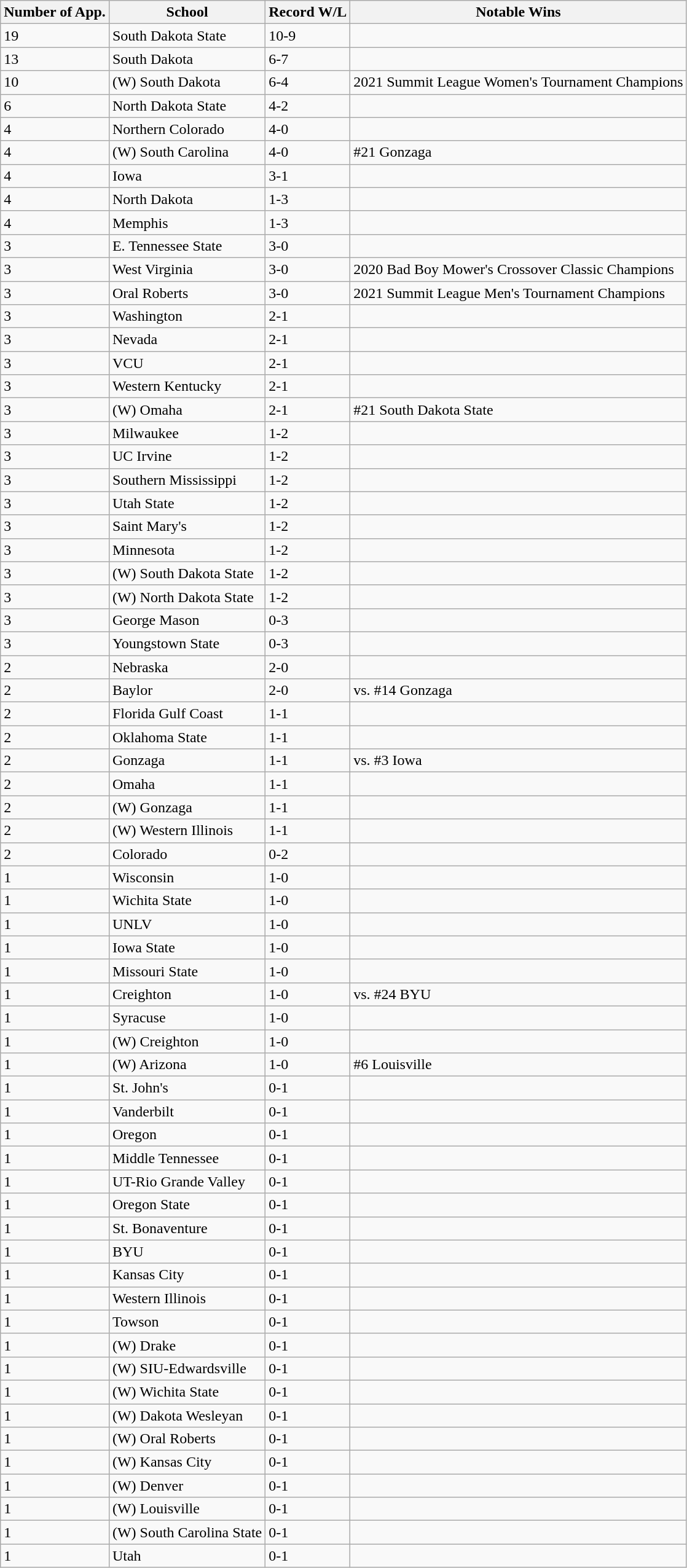<table class="wikitable">
<tr>
<th>Number of App.</th>
<th>School</th>
<th>Record W/L</th>
<th>Notable Wins</th>
</tr>
<tr>
<td>19</td>
<td>South Dakota State</td>
<td>10-9</td>
<td></td>
</tr>
<tr>
<td>13</td>
<td>South Dakota</td>
<td>6-7</td>
<td></td>
</tr>
<tr>
<td>10</td>
<td>(W) South Dakota</td>
<td>6-4</td>
<td>2021 Summit League Women's Tournament Champions</td>
</tr>
<tr>
<td>6</td>
<td>North Dakota State</td>
<td>4-2</td>
<td></td>
</tr>
<tr>
<td>4</td>
<td>Northern Colorado</td>
<td>4-0</td>
<td></td>
</tr>
<tr>
<td>4</td>
<td>(W) South Carolina</td>
<td>4-0</td>
<td>#21 Gonzaga</td>
</tr>
<tr>
<td>4</td>
<td>Iowa</td>
<td>3-1</td>
<td></td>
</tr>
<tr>
<td>4</td>
<td>North Dakota</td>
<td>1-3</td>
<td></td>
</tr>
<tr>
<td>4</td>
<td>Memphis</td>
<td>1-3</td>
<td></td>
</tr>
<tr>
<td>3</td>
<td>E. Tennessee State</td>
<td>3-0</td>
<td></td>
</tr>
<tr>
<td>3</td>
<td>West Virginia</td>
<td>3-0</td>
<td>2020 Bad Boy Mower's Crossover Classic Champions</td>
</tr>
<tr>
<td>3</td>
<td>Oral Roberts</td>
<td>3-0</td>
<td>2021 Summit League Men's Tournament Champions</td>
</tr>
<tr>
<td>3</td>
<td>Washington</td>
<td>2-1</td>
<td></td>
</tr>
<tr>
<td>3</td>
<td>Nevada</td>
<td>2-1</td>
<td></td>
</tr>
<tr>
<td>3</td>
<td>VCU</td>
<td>2-1</td>
<td></td>
</tr>
<tr>
<td>3</td>
<td>Western Kentucky</td>
<td>2-1</td>
<td></td>
</tr>
<tr>
<td>3</td>
<td>(W) Omaha</td>
<td>2-1</td>
<td>#21 South Dakota State</td>
</tr>
<tr>
<td>3</td>
<td>Milwaukee</td>
<td>1-2</td>
<td></td>
</tr>
<tr>
<td>3</td>
<td>UC Irvine</td>
<td>1-2</td>
<td></td>
</tr>
<tr>
<td>3</td>
<td>Southern Mississippi</td>
<td>1-2</td>
<td></td>
</tr>
<tr>
<td>3</td>
<td>Utah State</td>
<td>1-2</td>
<td></td>
</tr>
<tr>
<td>3</td>
<td>Saint Mary's</td>
<td>1-2</td>
<td></td>
</tr>
<tr>
<td>3</td>
<td>Minnesota</td>
<td>1-2</td>
<td></td>
</tr>
<tr>
<td>3</td>
<td>(W) South Dakota State</td>
<td>1-2</td>
<td></td>
</tr>
<tr>
<td>3</td>
<td>(W) North Dakota State</td>
<td>1-2</td>
<td></td>
</tr>
<tr>
<td>3</td>
<td>George Mason</td>
<td>0-3</td>
<td></td>
</tr>
<tr>
<td>3</td>
<td>Youngstown State</td>
<td>0-3</td>
<td></td>
</tr>
<tr>
<td>2</td>
<td>Nebraska</td>
<td>2-0</td>
<td></td>
</tr>
<tr>
<td>2</td>
<td>Baylor</td>
<td>2-0</td>
<td>vs. #14 Gonzaga</td>
</tr>
<tr>
<td>2</td>
<td>Florida Gulf Coast</td>
<td>1-1</td>
<td></td>
</tr>
<tr>
<td>2</td>
<td>Oklahoma State</td>
<td>1-1</td>
<td></td>
</tr>
<tr>
<td>2</td>
<td>Gonzaga</td>
<td>1-1</td>
<td>vs. #3 Iowa</td>
</tr>
<tr>
<td>2</td>
<td>Omaha</td>
<td>1-1</td>
<td></td>
</tr>
<tr>
<td>2</td>
<td>(W) Gonzaga</td>
<td>1-1</td>
<td></td>
</tr>
<tr>
<td>2</td>
<td>(W) Western Illinois</td>
<td>1-1</td>
<td></td>
</tr>
<tr>
<td>2</td>
<td>Colorado</td>
<td>0-2</td>
<td></td>
</tr>
<tr>
<td>1</td>
<td>Wisconsin</td>
<td>1-0</td>
<td></td>
</tr>
<tr>
<td>1</td>
<td>Wichita State</td>
<td>1-0</td>
<td></td>
</tr>
<tr>
<td>1</td>
<td>UNLV</td>
<td>1-0</td>
<td></td>
</tr>
<tr>
<td>1</td>
<td>Iowa State</td>
<td>1-0</td>
<td></td>
</tr>
<tr>
<td>1</td>
<td>Missouri State</td>
<td>1-0</td>
<td></td>
</tr>
<tr>
<td>1</td>
<td>Creighton</td>
<td>1-0</td>
<td>vs. #24 BYU</td>
</tr>
<tr>
<td>1</td>
<td>Syracuse</td>
<td>1-0</td>
<td></td>
</tr>
<tr>
<td>1</td>
<td>(W) Creighton</td>
<td>1-0</td>
<td></td>
</tr>
<tr>
<td>1</td>
<td>(W) Arizona</td>
<td>1-0</td>
<td>#6 Louisville</td>
</tr>
<tr>
<td>1</td>
<td>St. John's</td>
<td>0-1</td>
<td></td>
</tr>
<tr>
<td>1</td>
<td>Vanderbilt</td>
<td>0-1</td>
<td></td>
</tr>
<tr>
<td>1</td>
<td>Oregon</td>
<td>0-1</td>
<td></td>
</tr>
<tr>
<td>1</td>
<td>Middle Tennessee</td>
<td>0-1</td>
<td></td>
</tr>
<tr>
<td>1</td>
<td>UT-Rio Grande Valley</td>
<td>0-1</td>
<td></td>
</tr>
<tr>
<td>1</td>
<td>Oregon State</td>
<td>0-1</td>
<td></td>
</tr>
<tr>
<td>1</td>
<td>St. Bonaventure</td>
<td>0-1</td>
<td></td>
</tr>
<tr>
<td>1</td>
<td>BYU</td>
<td>0-1</td>
<td></td>
</tr>
<tr>
<td>1</td>
<td>Kansas City</td>
<td>0-1</td>
<td></td>
</tr>
<tr>
<td>1</td>
<td>Western Illinois</td>
<td>0-1</td>
<td></td>
</tr>
<tr>
<td>1</td>
<td>Towson</td>
<td>0-1</td>
<td></td>
</tr>
<tr>
<td>1</td>
<td>(W) Drake</td>
<td>0-1</td>
<td></td>
</tr>
<tr>
<td>1</td>
<td>(W) SIU-Edwardsville</td>
<td>0-1</td>
<td></td>
</tr>
<tr>
<td>1</td>
<td>(W) Wichita State</td>
<td>0-1</td>
<td></td>
</tr>
<tr>
<td>1</td>
<td>(W) Dakota Wesleyan</td>
<td>0-1</td>
<td></td>
</tr>
<tr>
<td>1</td>
<td>(W) Oral Roberts</td>
<td>0-1</td>
<td></td>
</tr>
<tr>
<td>1</td>
<td>(W) Kansas City</td>
<td>0-1</td>
<td></td>
</tr>
<tr>
<td>1</td>
<td>(W) Denver</td>
<td>0-1</td>
<td></td>
</tr>
<tr>
<td>1</td>
<td>(W) Louisville</td>
<td>0-1</td>
<td></td>
</tr>
<tr>
<td>1</td>
<td>(W) South Carolina State</td>
<td>0-1</td>
<td></td>
</tr>
<tr>
<td>1</td>
<td>Utah</td>
<td>0-1</td>
<td></td>
</tr>
</table>
